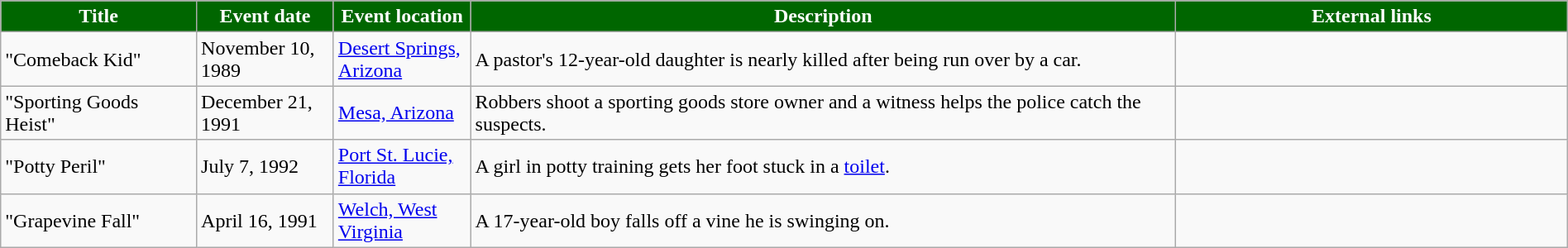<table class="wikitable" style="width: 100%;">
<tr>
<th style="background: #006600; color: #FFFFFF; width: 10%;">Title</th>
<th style="background: #006600; color: #FFFFFF; width: 7%;">Event date</th>
<th style="background: #006600; color: #FFFFFF; width: 7%;">Event location</th>
<th style="background: #006600; color: #FFFFFF; width: 36%;">Description</th>
<th style="background: #006600; color: #FFFFFF; width: 20%;">External links</th>
</tr>
<tr>
<td>"Comeback Kid"</td>
<td>November 10, 1989</td>
<td><a href='#'>Desert Springs, Arizona</a></td>
<td>A pastor's 12-year-old daughter is nearly killed after being run over by a car.</td>
<td></td>
</tr>
<tr>
<td>"Sporting Goods Heist"</td>
<td>December 21, 1991</td>
<td><a href='#'>Mesa, Arizona</a></td>
<td>Robbers shoot a sporting goods store owner and a witness helps the police catch the suspects.</td>
<td></td>
</tr>
<tr>
<td>"Potty Peril"</td>
<td>July 7, 1992</td>
<td><a href='#'>Port St. Lucie, Florida</a></td>
<td>A girl in potty training gets her foot stuck in a <a href='#'>toilet</a>.</td>
<td></td>
</tr>
<tr>
<td>"Grapevine Fall"</td>
<td>April 16, 1991</td>
<td><a href='#'>Welch, West Virginia</a></td>
<td>A 17-year-old boy falls off a vine he is swinging on.</td>
<td></td>
</tr>
</table>
